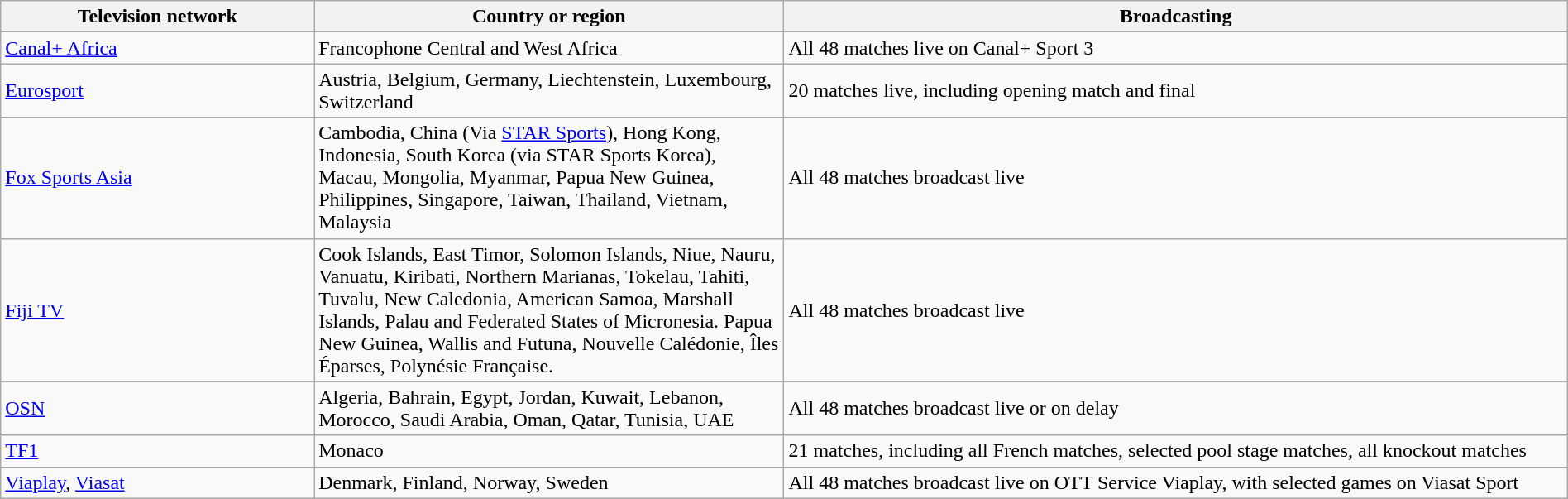<table class="wikitable" style="width:100%">
<tr>
<th width=20%>Television network</th>
<th width=30%>Country or region</th>
<th width=50%>Broadcasting</th>
</tr>
<tr>
<td><a href='#'>Canal+ Africa</a></td>
<td>Francophone Central and West Africa</td>
<td>All 48 matches live on Canal+ Sport 3</td>
</tr>
<tr>
<td><a href='#'>Eurosport</a></td>
<td>Austria, Belgium, Germany, Liechtenstein, Luxembourg, Switzerland</td>
<td>20 matches live, including opening match and final</td>
</tr>
<tr>
<td><a href='#'>Fox Sports Asia</a></td>
<td>Cambodia, China (Via <a href='#'>STAR Sports</a>), Hong Kong, Indonesia, South Korea (via STAR Sports Korea), Macau, Mongolia, Myanmar, Papua New Guinea, Philippines, Singapore, Taiwan, Thailand, Vietnam, Malaysia</td>
<td>All 48 matches broadcast live</td>
</tr>
<tr>
<td><a href='#'>Fiji TV</a></td>
<td>Cook Islands, East Timor, Solomon Islands, Niue, Nauru, Vanuatu, Kiribati, Northern Marianas, Tokelau, Tahiti, Tuvalu, New Caledonia, American Samoa, Marshall Islands, Palau and Federated States of Micronesia. Papua New Guinea, Wallis and Futuna, Nouvelle Calédonie, Îles Éparses, Polynésie Française.</td>
<td>All 48 matches broadcast live<br></td>
</tr>
<tr>
<td><a href='#'>OSN</a></td>
<td>Algeria, Bahrain, Egypt, Jordan, Kuwait, Lebanon, Morocco, Saudi Arabia, Oman, Qatar, Tunisia, UAE</td>
<td>All 48 matches broadcast live or on delay</td>
</tr>
<tr>
<td><a href='#'>TF1</a></td>
<td>Monaco</td>
<td>21 matches, including all French matches, selected pool stage matches, all knockout matches</td>
</tr>
<tr>
<td><a href='#'>Viaplay</a>, <a href='#'>Viasat</a></td>
<td>Denmark, Finland, Norway, Sweden</td>
<td>All 48 matches broadcast live on OTT Service Viaplay, with selected games on Viasat Sport</td>
</tr>
</table>
